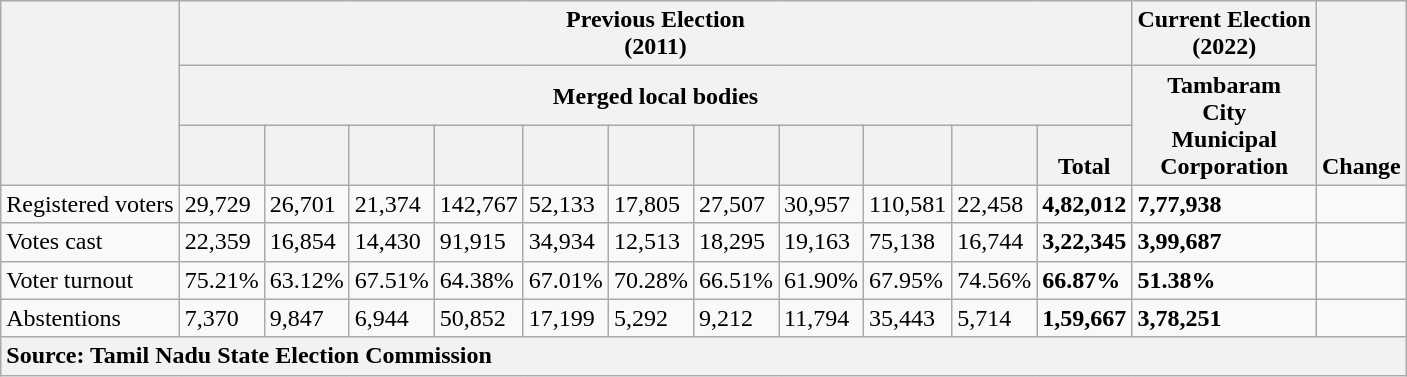<table class="wikitable">
<tr>
<th rowspan="3"></th>
<th colspan="11">Previous Election<br>(2011)</th>
<th>Current Election<br>(2022)</th>
<th rowspan="3" style="vertical-align:bottom;">Change</th>
</tr>
<tr>
<th colspan="11">Merged local bodies</th>
<th rowspan="2" style="vertical-align:bottom;">Tambaram<br>City<br>Municipal<br>Corporation</th>
</tr>
<tr>
<th></th>
<th></th>
<th></th>
<th></th>
<th></th>
<th></th>
<th></th>
<th></th>
<th></th>
<th></th>
<th style="vertical-align:bottom;">Total</th>
</tr>
<tr>
<td>Registered voters</td>
<td>29,729</td>
<td>26,701</td>
<td>21,374</td>
<td>142,767</td>
<td>52,133</td>
<td>17,805</td>
<td>27,507</td>
<td>30,957</td>
<td>110,581</td>
<td>22,458</td>
<td><strong>4,82,012</strong></td>
<td><strong>7,77,938</strong></td>
<td></td>
</tr>
<tr>
<td>Votes cast</td>
<td>22,359</td>
<td>16,854</td>
<td>14,430</td>
<td>91,915</td>
<td>34,934</td>
<td>12,513</td>
<td>18,295</td>
<td>19,163</td>
<td>75,138</td>
<td>16,744</td>
<td><strong>3,22,345</strong></td>
<td><strong>3,99,687</strong></td>
<td></td>
</tr>
<tr>
<td>Voter turnout</td>
<td>75.21%</td>
<td>63.12%</td>
<td>67.51%</td>
<td>64.38%</td>
<td>67.01%</td>
<td>70.28%</td>
<td>66.51%</td>
<td>61.90%</td>
<td>67.95%</td>
<td>74.56%</td>
<td><strong>66.87%</strong></td>
<td><strong>51.38%</strong></td>
<td></td>
</tr>
<tr>
<td>Abstentions</td>
<td>7,370</td>
<td>9,847</td>
<td>6,944</td>
<td>50,852</td>
<td>17,199</td>
<td>5,292</td>
<td>9,212</td>
<td>11,794</td>
<td>35,443</td>
<td>5,714</td>
<td><strong>1,59,667</strong></td>
<td><strong>3,78,251</strong></td>
<td></td>
</tr>
<tr>
<th colspan="14" style="text-align:left;">Source: Tamil Nadu State Election Commission</th>
</tr>
</table>
